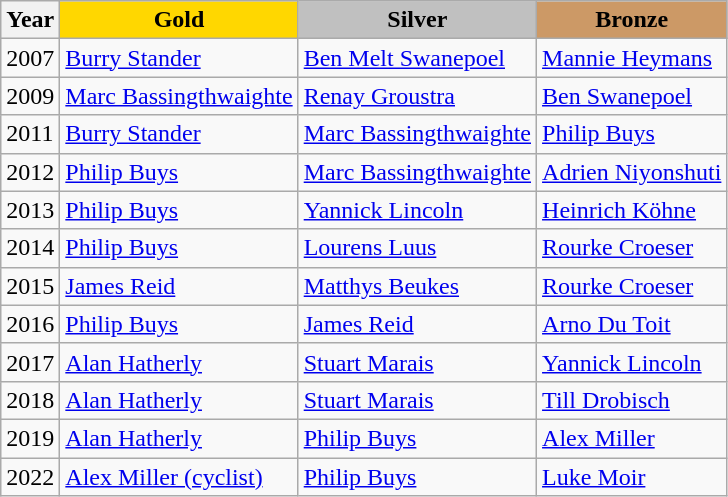<table class="wikitable">
<tr>
<th align="center">Year</th>
<td align="center"  bgcolor="gold"><strong>Gold</strong></td>
<td align="center"  bgcolor="silver"><strong>Silver</strong></td>
<td align="center"  bgcolor="#CC9966"><strong>Bronze</strong></td>
</tr>
<tr>
<td>2007</td>
<td> <a href='#'>Burry Stander</a></td>
<td> <a href='#'>Ben Melt Swanepoel</a></td>
<td> <a href='#'>Mannie Heymans</a></td>
</tr>
<tr>
<td>2009</td>
<td> <a href='#'>Marc Bassingthwaighte</a></td>
<td> <a href='#'>Renay Groustra</a></td>
<td> <a href='#'>Ben Swanepoel</a></td>
</tr>
<tr>
<td>2011</td>
<td> <a href='#'>Burry Stander</a></td>
<td> <a href='#'>Marc Bassingthwaighte</a></td>
<td> <a href='#'>Philip Buys</a></td>
</tr>
<tr>
<td>2012</td>
<td> <a href='#'>Philip Buys</a></td>
<td> <a href='#'>Marc Bassingthwaighte</a></td>
<td> <a href='#'>Adrien Niyonshuti</a></td>
</tr>
<tr>
<td>2013</td>
<td> <a href='#'>Philip Buys</a></td>
<td> <a href='#'>Yannick Lincoln</a></td>
<td> <a href='#'>Heinrich Köhne</a></td>
</tr>
<tr>
<td>2014</td>
<td> <a href='#'>Philip Buys</a></td>
<td> <a href='#'>Lourens Luus</a></td>
<td> <a href='#'>Rourke Croeser</a></td>
</tr>
<tr>
<td>2015</td>
<td> <a href='#'>James Reid</a></td>
<td> <a href='#'>Matthys Beukes</a></td>
<td> <a href='#'>Rourke Croeser</a></td>
</tr>
<tr>
<td>2016</td>
<td> <a href='#'>Philip Buys</a></td>
<td> <a href='#'>James Reid</a></td>
<td> <a href='#'>Arno Du Toit</a></td>
</tr>
<tr>
<td>2017</td>
<td> <a href='#'>Alan Hatherly</a></td>
<td> <a href='#'>Stuart Marais</a></td>
<td> <a href='#'>Yannick Lincoln</a></td>
</tr>
<tr>
<td>2018</td>
<td> <a href='#'>Alan Hatherly</a></td>
<td> <a href='#'>Stuart Marais</a></td>
<td> <a href='#'>Till Drobisch</a></td>
</tr>
<tr>
<td>2019</td>
<td> <a href='#'>Alan Hatherly</a></td>
<td> <a href='#'>Philip Buys</a></td>
<td> <a href='#'>Alex Miller</a></td>
</tr>
<tr>
<td>2022</td>
<td> <a href='#'>Alex Miller (cyclist)</a></td>
<td> <a href='#'>Philip Buys</a></td>
<td> <a href='#'>Luke Moir</a></td>
</tr>
</table>
